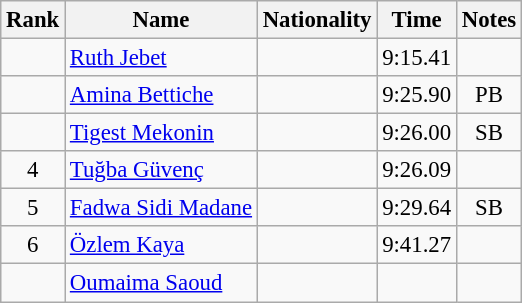<table class="wikitable sortable" style="text-align:center;font-size:95%">
<tr>
<th>Rank</th>
<th>Name</th>
<th>Nationality</th>
<th>Time</th>
<th>Notes</th>
</tr>
<tr>
<td></td>
<td align=left><a href='#'>Ruth Jebet</a></td>
<td align=left></td>
<td>9:15.41</td>
<td></td>
</tr>
<tr>
<td></td>
<td align=left><a href='#'>Amina Bettiche</a></td>
<td align=left></td>
<td>9:25.90</td>
<td>PB</td>
</tr>
<tr>
<td></td>
<td align=left><a href='#'>Tigest Mekonin</a></td>
<td align=left></td>
<td>9:26.00</td>
<td>SB</td>
</tr>
<tr>
<td>4</td>
<td align=left><a href='#'>Tuğba Güvenç</a></td>
<td align=left></td>
<td>9:26.09</td>
<td></td>
</tr>
<tr>
<td>5</td>
<td align=left><a href='#'>Fadwa Sidi Madane</a></td>
<td align=left></td>
<td>9:29.64</td>
<td>SB</td>
</tr>
<tr>
<td>6</td>
<td align=left><a href='#'>Özlem Kaya</a></td>
<td align=left></td>
<td>9:41.27</td>
<td></td>
</tr>
<tr>
<td></td>
<td align=left><a href='#'>Oumaima Saoud</a></td>
<td align=left></td>
<td></td>
<td></td>
</tr>
</table>
